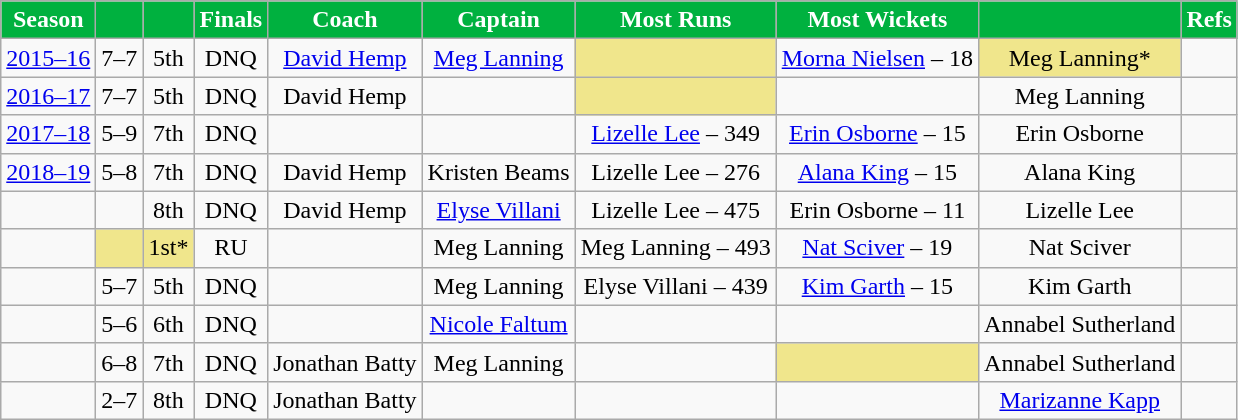<table class="wikitable" style="font-size:100%">
<tr>
<th style="background:#00B13F; color:white;">Season</th>
<th style="background:#00B13F; color:white;"></th>
<th style="background:#00B13F; color:white;"></th>
<th style="background:#00B13F; color:white;">Finals</th>
<th style="background:#00B13F; color:white;">Coach</th>
<th style="background:#00B13F; color:white;">Captain</th>
<th style="background:#00B13F; color:white;">Most Runs</th>
<th style="background:#00B13F; color:white;">Most Wickets</th>
<th style="background:#00B13F; color:white;"></th>
<th style="background:#00B13F; color:white;">Refs</th>
</tr>
<tr align=center>
<td><a href='#'>2015–16</a></td>
<td>7–7</td>
<td>5th</td>
<td>DNQ</td>
<td><a href='#'>David Hemp</a></td>
<td><a href='#'>Meg Lanning</a></td>
<td bgcolor="Khaki"></td>
<td><a href='#'>Morna Nielsen</a> – 18</td>
<td bgcolor="Khaki">Meg Lanning*</td>
<td></td>
</tr>
<tr align=center>
<td><a href='#'>2016–17</a></td>
<td>7–7</td>
<td>5th</td>
<td>DNQ</td>
<td>David Hemp</td>
<td></td>
<td bgcolor="Khaki"></td>
<td></td>
<td>Meg Lanning</td>
<td></td>
</tr>
<tr align=center>
<td><a href='#'>2017–18</a></td>
<td>5–9</td>
<td>7th</td>
<td>DNQ</td>
<td></td>
<td></td>
<td><a href='#'>Lizelle Lee</a> – 349</td>
<td><a href='#'>Erin Osborne</a> – 15</td>
<td>Erin Osborne</td>
<td></td>
</tr>
<tr align=center>
<td><a href='#'>2018–19</a></td>
<td>5–8</td>
<td>7th</td>
<td>DNQ</td>
<td>David Hemp</td>
<td>Kristen Beams</td>
<td>Lizelle Lee – 276</td>
<td><a href='#'>Alana King</a> – 15</td>
<td>Alana King</td>
<td></td>
</tr>
<tr align=center>
<td></td>
<td></td>
<td>8th</td>
<td>DNQ</td>
<td>David Hemp</td>
<td><a href='#'>Elyse Villani</a></td>
<td>Lizelle Lee – 475</td>
<td>Erin Osborne – 11</td>
<td>Lizelle Lee</td>
<td></td>
</tr>
<tr align=center>
<td></td>
<td bgcolor="Khaki"></td>
<td bgcolor="Khaki">1st*</td>
<td>RU</td>
<td></td>
<td>Meg Lanning</td>
<td>Meg Lanning – 493</td>
<td><a href='#'>Nat Sciver</a> – 19</td>
<td>Nat Sciver</td>
<td></td>
</tr>
<tr align=center>
<td></td>
<td>5–7</td>
<td>5th</td>
<td>DNQ</td>
<td></td>
<td>Meg Lanning</td>
<td>Elyse Villani – 439</td>
<td><a href='#'>Kim Garth</a> – 15</td>
<td>Kim Garth</td>
<td></td>
</tr>
<tr align=center>
<td></td>
<td>5–6</td>
<td>6th</td>
<td>DNQ</td>
<td></td>
<td><a href='#'>Nicole Faltum</a></td>
<td></td>
<td></td>
<td>Annabel Sutherland</td>
<td></td>
</tr>
<tr align=center>
<td></td>
<td>6–8</td>
<td>7th</td>
<td>DNQ</td>
<td>Jonathan Batty</td>
<td>Meg Lanning</td>
<td></td>
<td bgcolor="Khaki"></td>
<td>Annabel Sutherland</td>
<td></td>
</tr>
<tr align=center>
<td></td>
<td>2–7</td>
<td>8th</td>
<td>DNQ</td>
<td>Jonathan Batty</td>
<td></td>
<td></td>
<td></td>
<td><a href='#'>Marizanne Kapp</a></td>
<td></td>
</tr>
</table>
